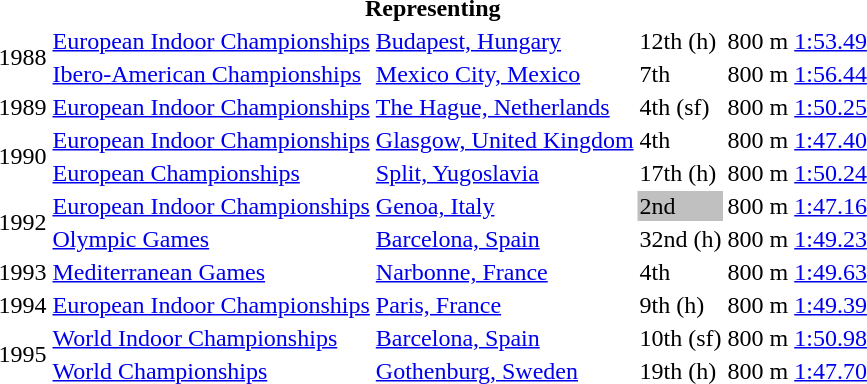<table>
<tr>
<th colspan="6">Representing </th>
</tr>
<tr>
<td rowspan=2>1988</td>
<td><a href='#'>European Indoor Championships</a></td>
<td><a href='#'>Budapest, Hungary</a></td>
<td>12th (h)</td>
<td>800 m</td>
<td><a href='#'>1:53.49</a></td>
</tr>
<tr>
<td><a href='#'>Ibero-American Championships</a></td>
<td><a href='#'>Mexico City, Mexico</a></td>
<td>7th</td>
<td>800 m</td>
<td><a href='#'>1:56.44</a></td>
</tr>
<tr>
<td>1989</td>
<td><a href='#'>European Indoor Championships</a></td>
<td><a href='#'>The Hague, Netherlands</a></td>
<td>4th (sf)</td>
<td>800 m</td>
<td><a href='#'>1:50.25</a></td>
</tr>
<tr>
<td rowspan=2>1990</td>
<td><a href='#'>European Indoor Championships</a></td>
<td><a href='#'>Glasgow, United Kingdom</a></td>
<td>4th</td>
<td>800 m</td>
<td><a href='#'>1:47.40</a></td>
</tr>
<tr>
<td><a href='#'>European Championships</a></td>
<td><a href='#'>Split, Yugoslavia</a></td>
<td>17th (h)</td>
<td>800 m</td>
<td><a href='#'>1:50.24</a></td>
</tr>
<tr>
<td rowspan=2>1992</td>
<td><a href='#'>European Indoor Championships</a></td>
<td><a href='#'>Genoa, Italy</a></td>
<td bgcolor=silver>2nd</td>
<td>800 m</td>
<td><a href='#'>1:47.16</a></td>
</tr>
<tr>
<td><a href='#'>Olympic Games</a></td>
<td><a href='#'>Barcelona, Spain</a></td>
<td>32nd (h)</td>
<td>800 m</td>
<td><a href='#'>1:49.23</a></td>
</tr>
<tr>
<td>1993</td>
<td><a href='#'>Mediterranean Games</a></td>
<td><a href='#'>Narbonne, France</a></td>
<td>4th</td>
<td>800 m</td>
<td><a href='#'>1:49.63</a></td>
</tr>
<tr>
<td>1994</td>
<td><a href='#'>European Indoor Championships</a></td>
<td><a href='#'>Paris, France</a></td>
<td>9th (h)</td>
<td>800 m</td>
<td><a href='#'>1:49.39</a></td>
</tr>
<tr>
<td rowspan=2>1995</td>
<td><a href='#'>World Indoor Championships</a></td>
<td><a href='#'>Barcelona, Spain</a></td>
<td>10th (sf)</td>
<td>800 m</td>
<td><a href='#'>1:50.98</a></td>
</tr>
<tr>
<td><a href='#'>World Championships</a></td>
<td><a href='#'>Gothenburg, Sweden</a></td>
<td>19th (h)</td>
<td>800 m</td>
<td><a href='#'>1:47.70</a></td>
</tr>
</table>
